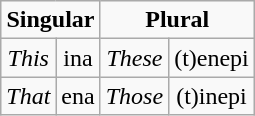<table class="wikitable" style="text-align:center;">
<tr>
<td colspan="2"><strong>Singular</strong></td>
<td colspan="2"><strong>Plural</strong></td>
</tr>
<tr>
<td><em>This</em></td>
<td>ina</td>
<td><em>These</em></td>
<td>(t)enepi</td>
</tr>
<tr>
<td><em>That</em></td>
<td>ena</td>
<td><em>Those</em></td>
<td>(t)inepi</td>
</tr>
</table>
